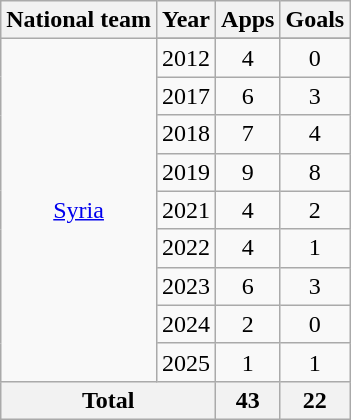<table class="wikitable" style="text-align:center">
<tr>
<th>National team</th>
<th>Year</th>
<th>Apps</th>
<th>Goals</th>
</tr>
<tr>
<td rowspan="10"><a href='#'>Syria</a></td>
</tr>
<tr>
<td>2012</td>
<td>4</td>
<td>0</td>
</tr>
<tr>
<td>2017</td>
<td>6</td>
<td>3</td>
</tr>
<tr>
<td>2018</td>
<td>7</td>
<td>4</td>
</tr>
<tr>
<td>2019</td>
<td>9</td>
<td>8</td>
</tr>
<tr>
<td>2021</td>
<td>4</td>
<td>2</td>
</tr>
<tr>
<td>2022</td>
<td>4</td>
<td>1</td>
</tr>
<tr>
<td>2023</td>
<td>6</td>
<td>3</td>
</tr>
<tr>
<td>2024</td>
<td>2</td>
<td>0</td>
</tr>
<tr>
<td>2025</td>
<td>1</td>
<td>1</td>
</tr>
<tr>
<th colspan="2">Total</th>
<th>43</th>
<th>22</th>
</tr>
</table>
